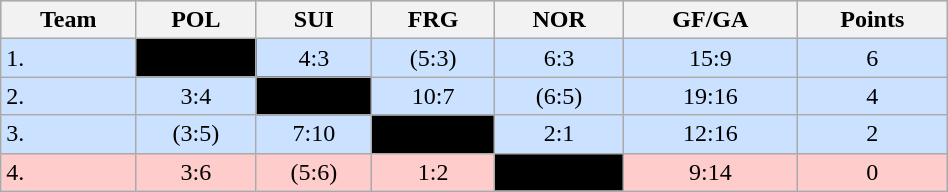<table class="wikitable" bgcolor="#EFEFFF" width="50%">
<tr bgcolor="#BCD2EE">
<th>Team</th>
<th>POL</th>
<th>SUI</th>
<th>FRG</th>
<th>NOR</th>
<th>GF/GA</th>
<th>Points</th>
</tr>
<tr bgcolor="#CAE1FF" align="center">
<td align="left">1. </td>
<td style="background:#000000;"></td>
<td>4:3</td>
<td>(5:3)</td>
<td>6:3</td>
<td>15:9</td>
<td>6</td>
</tr>
<tr bgcolor="#CAE1FF" align="center">
<td align="left">2. </td>
<td>3:4</td>
<td style="background:#000000;"></td>
<td>10:7</td>
<td>(6:5)</td>
<td>19:16</td>
<td>4</td>
</tr>
<tr bgcolor="#CAE1FF" align="center">
<td align="left">3. </td>
<td>(3:5)</td>
<td>7:10</td>
<td style="background:#000000;"></td>
<td>2:1</td>
<td>12:16</td>
<td>2</td>
</tr>
<tr bgcolor="#ffcccc" align="center">
<td align="left">4. </td>
<td>3:6</td>
<td>(5:6)</td>
<td>1:2</td>
<td style="background:#000000;"></td>
<td>9:14</td>
<td>0</td>
</tr>
</table>
